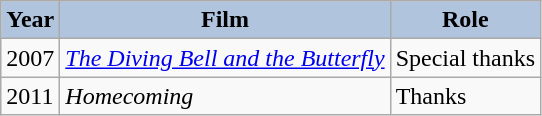<table class="wikitable">
<tr>
<th style="background:#B0C4DE;">Year</th>
<th style="background:#B0C4DE;">Film</th>
<th style="background:#B0C4DE;">Role</th>
</tr>
<tr>
<td>2007</td>
<td><em><a href='#'>The Diving Bell and the Butterfly</a></em></td>
<td>Special thanks</td>
</tr>
<tr>
<td>2011</td>
<td><em>Homecoming</em></td>
<td>Thanks</td>
</tr>
</table>
